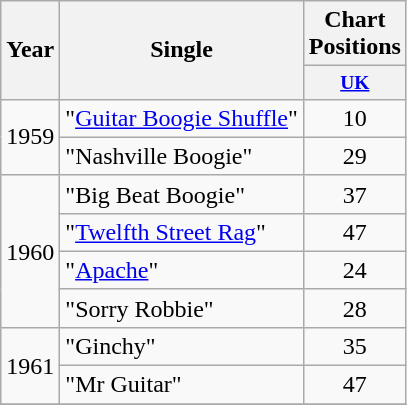<table class="wikitable" style="text-align:center;">
<tr>
<th rowspan="2">Year</th>
<th rowspan="2">Single</th>
<th colspan="3">Chart Positions</th>
</tr>
<tr style="font-size:small;">
<th width="60"><a href='#'>UK</a></th>
</tr>
<tr>
<td rowspan="2">1959</td>
<td align="left">"<a href='#'>Guitar Boogie Shuffle</a>"</td>
<td>10</td>
</tr>
<tr>
<td align="left">"Nashville Boogie"</td>
<td>29</td>
</tr>
<tr>
<td rowspan="4">1960</td>
<td align="left">"Big Beat Boogie"</td>
<td>37</td>
</tr>
<tr>
<td align="left">"<a href='#'>Twelfth Street Rag</a>"</td>
<td>47</td>
</tr>
<tr>
<td align="left">"<a href='#'>Apache</a>"</td>
<td>24</td>
</tr>
<tr>
<td align="left">"Sorry Robbie"</td>
<td>28</td>
</tr>
<tr>
<td rowspan="2">1961</td>
<td align="left">"Ginchy"</td>
<td>35</td>
</tr>
<tr>
<td align="left">"Mr Guitar"</td>
<td>47</td>
</tr>
<tr>
</tr>
</table>
